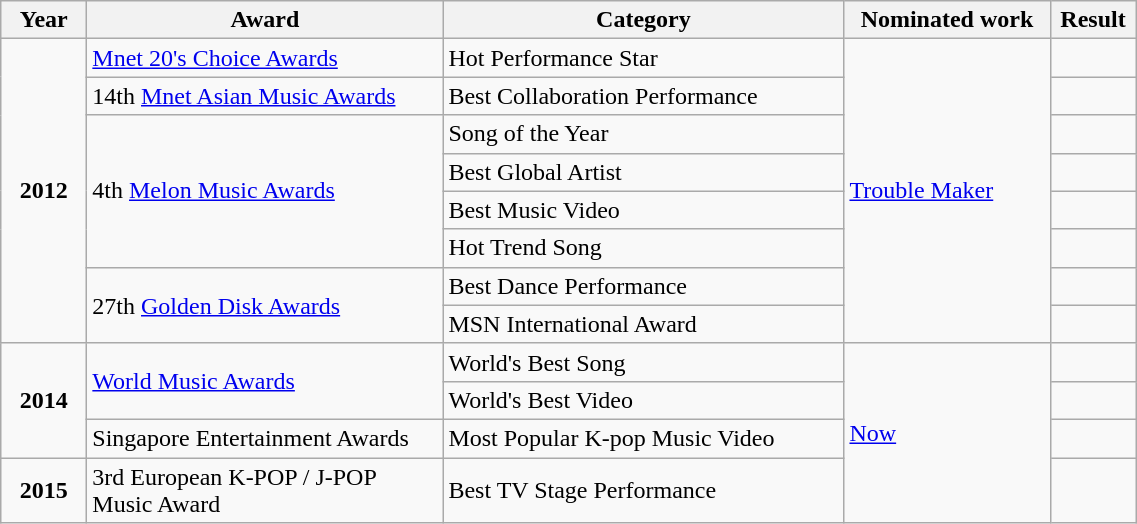<table class="wikitable">
<tr>
<th style="width:50px;">Year</th>
<th style="width:230px;">Award</th>
<th style="width:260px;">Category</th>
<th style="width:130px;">Nominated work</th>
<th style="width:50px;">Result</th>
</tr>
<tr>
<td rowspan="8" style="text-align:center;"><strong>2012</strong></td>
<td><a href='#'>Mnet 20's Choice Awards</a></td>
<td>Hot Performance Star</td>
<td rowspan="8"><a href='#'>Trouble Maker</a></td>
<td></td>
</tr>
<tr>
<td>14th <a href='#'>Mnet Asian Music Awards</a></td>
<td>Best Collaboration Performance</td>
<td></td>
</tr>
<tr>
<td rowspan="4">4th <a href='#'>Melon Music Awards</a></td>
<td>Song of the Year</td>
<td></td>
</tr>
<tr>
<td>Best Global Artist</td>
<td></td>
</tr>
<tr>
<td>Best Music Video</td>
<td></td>
</tr>
<tr>
<td>Hot Trend Song</td>
<td></td>
</tr>
<tr>
<td rowspan="2">27th <a href='#'>Golden Disk Awards</a></td>
<td>Best Dance Performance</td>
<td></td>
</tr>
<tr>
<td>MSN International Award</td>
<td></td>
</tr>
<tr>
<td rowspan="3" style="text-align:center;"><strong>2014</strong></td>
<td rowspan="2"><a href='#'>World Music Awards</a></td>
<td>World's Best Song</td>
<td rowspan="4"><a href='#'>Now</a></td>
<td></td>
</tr>
<tr>
<td>World's Best Video</td>
<td></td>
</tr>
<tr>
<td>Singapore Entertainment Awards</td>
<td>Most Popular K-pop Music Video</td>
<td></td>
</tr>
<tr>
<td style="text-align:center;"><strong>2015</strong></td>
<td>3rd European K-POP / J-POP Music Award</td>
<td>Best TV Stage Performance</td>
<td></td>
</tr>
</table>
